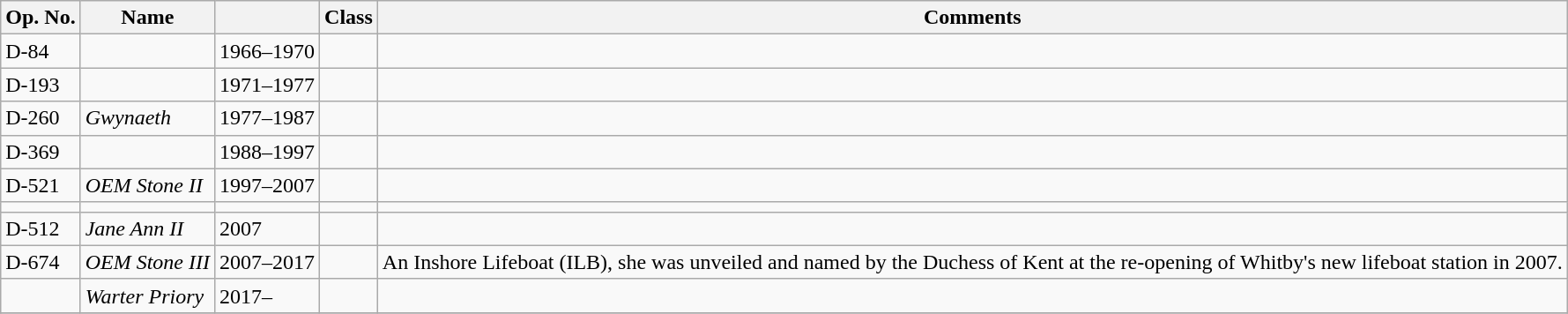<table class="wikitable">
<tr>
<th>Op. No.</th>
<th>Name</th>
<th></th>
<th>Class</th>
<th>Comments</th>
</tr>
<tr>
<td>D-84</td>
<td></td>
<td>1966–1970</td>
<td></td>
<td></td>
</tr>
<tr>
<td>D-193</td>
<td></td>
<td>1971–1977</td>
<td></td>
<td></td>
</tr>
<tr>
<td>D-260</td>
<td><em>Gwynaeth</em></td>
<td>1977–1987</td>
<td></td>
<td></td>
</tr>
<tr>
<td>D-369</td>
<td></td>
<td>1988–1997</td>
<td></td>
<td></td>
</tr>
<tr>
<td>D-521</td>
<td><em>OEM Stone II</em></td>
<td>1997–2007</td>
<td></td>
<td></td>
</tr>
<tr>
<td></td>
<td></td>
<td></td>
<td></td>
<td></td>
</tr>
<tr>
<td>D-512</td>
<td><em>Jane Ann II</em></td>
<td>2007</td>
<td></td>
<td></td>
</tr>
<tr>
<td>D-674</td>
<td><em>OEM Stone III</em></td>
<td>2007–2017</td>
<td></td>
<td>An Inshore Lifeboat (ILB), she was unveiled and named by the Duchess of Kent at the re-opening of Whitby's new lifeboat station in 2007.</td>
</tr>
<tr>
<td></td>
<td><em>Warter Priory</em></td>
<td>2017–</td>
<td></td>
<td></td>
</tr>
<tr>
</tr>
</table>
